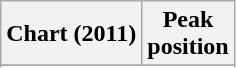<table class="wikitable plainrowheaders" style="text-align:center">
<tr>
<th scope="col">Chart (2011)</th>
<th scope="col">Peak<br>position</th>
</tr>
<tr>
</tr>
<tr>
</tr>
<tr }>
</tr>
</table>
